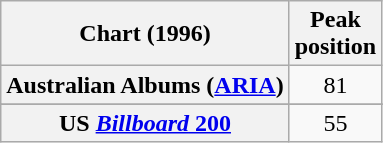<table class="wikitable sortable plainrowheaders">
<tr>
<th>Chart (1996)</th>
<th>Peak<br>position</th>
</tr>
<tr>
<th scope="row">Australian Albums (<a href='#'>ARIA</a>)</th>
<td style="text-align:center;">81</td>
</tr>
<tr>
</tr>
<tr>
</tr>
<tr>
</tr>
<tr>
</tr>
<tr>
</tr>
<tr>
</tr>
<tr>
</tr>
<tr>
</tr>
<tr>
</tr>
<tr>
</tr>
<tr>
<th scope="row">US <a href='#'><em>Billboard</em> 200</a></th>
<td align="center">55</td>
</tr>
</table>
